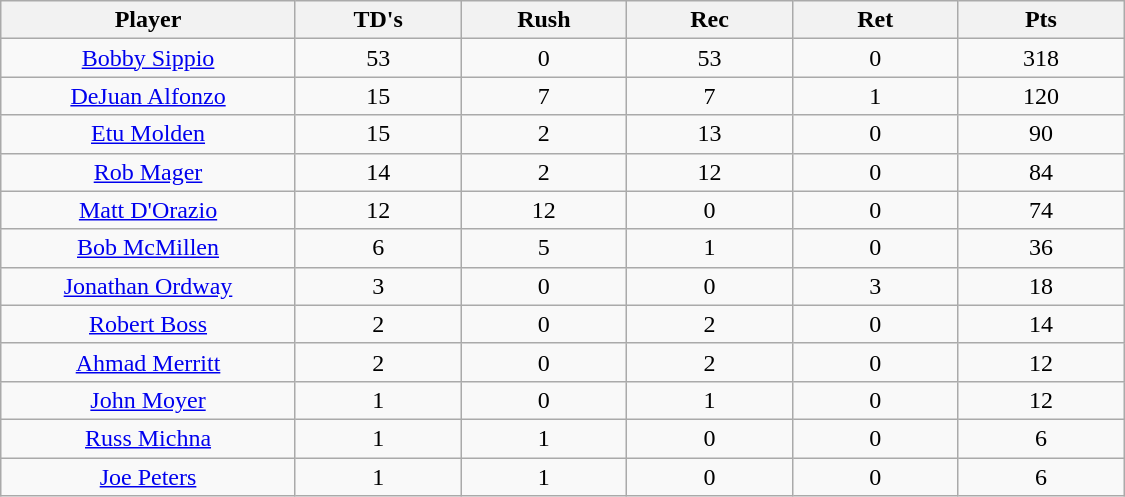<table class="wikitable sortable">
<tr>
<th bgcolor="#DDDDFF" width="16%">Player</th>
<th bgcolor="#DDDDFF" width="9%">TD's</th>
<th bgcolor="#DDDDFF" width="9%">Rush</th>
<th bgcolor="#DDDDFF" width="9%">Rec</th>
<th bgcolor="#DDDDFF" width="9%">Ret</th>
<th bgcolor="#DDDDFF" width="9%">Pts</th>
</tr>
<tr align="center">
<td><a href='#'>Bobby Sippio</a></td>
<td>53</td>
<td>0</td>
<td>53</td>
<td>0</td>
<td>318</td>
</tr>
<tr align="center">
<td><a href='#'>DeJuan Alfonzo</a></td>
<td>15</td>
<td>7</td>
<td>7</td>
<td>1</td>
<td>120</td>
</tr>
<tr align="center">
<td><a href='#'>Etu Molden</a></td>
<td>15</td>
<td>2</td>
<td>13</td>
<td>0</td>
<td>90</td>
</tr>
<tr align="center">
<td><a href='#'>Rob Mager</a></td>
<td>14</td>
<td>2</td>
<td>12</td>
<td>0</td>
<td>84</td>
</tr>
<tr align="center">
<td><a href='#'>Matt D'Orazio</a></td>
<td>12</td>
<td>12</td>
<td>0</td>
<td>0</td>
<td>74</td>
</tr>
<tr align="center">
<td><a href='#'>Bob McMillen</a></td>
<td>6</td>
<td>5</td>
<td>1</td>
<td>0</td>
<td>36</td>
</tr>
<tr align="center">
<td><a href='#'>Jonathan Ordway</a></td>
<td>3</td>
<td>0</td>
<td>0</td>
<td>3</td>
<td>18</td>
</tr>
<tr align="center">
<td><a href='#'>Robert Boss</a></td>
<td>2</td>
<td>0</td>
<td>2</td>
<td>0</td>
<td>14</td>
</tr>
<tr align="center">
<td><a href='#'>Ahmad Merritt</a></td>
<td>2</td>
<td>0</td>
<td>2</td>
<td>0</td>
<td>12</td>
</tr>
<tr align="center">
<td><a href='#'>John Moyer</a></td>
<td>1</td>
<td>0</td>
<td>1</td>
<td>0</td>
<td>12</td>
</tr>
<tr align="center">
<td><a href='#'>Russ Michna</a></td>
<td>1</td>
<td>1</td>
<td>0</td>
<td>0</td>
<td>6</td>
</tr>
<tr align="center">
<td><a href='#'>Joe Peters</a></td>
<td>1</td>
<td>1</td>
<td>0</td>
<td>0</td>
<td>6</td>
</tr>
</table>
